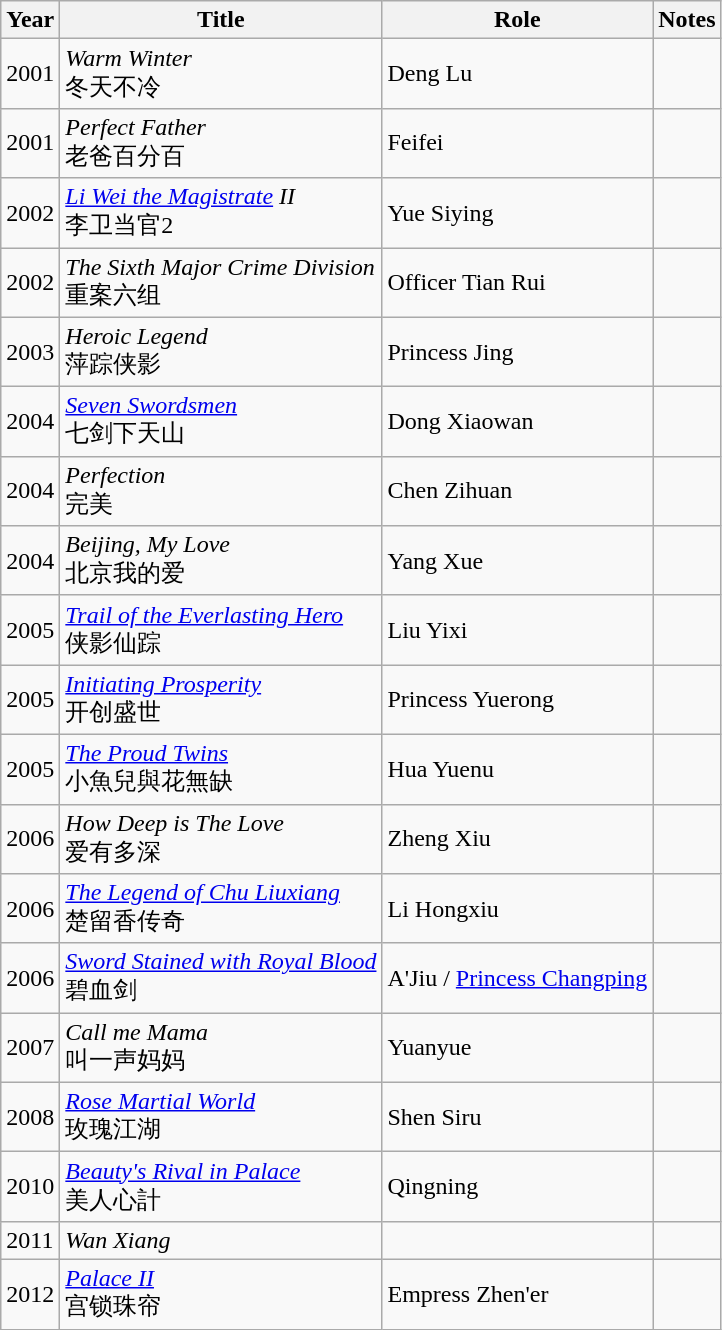<table class="wikitable">
<tr>
<th>Year</th>
<th>Title</th>
<th>Role</th>
<th>Notes</th>
</tr>
<tr>
<td>2001</td>
<td><em>Warm Winter</em><br>冬天不冷</td>
<td>Deng Lu</td>
<td></td>
</tr>
<tr>
<td>2001</td>
<td><em>Perfect Father</em><br>老爸百分百</td>
<td>Feifei</td>
<td></td>
</tr>
<tr>
<td>2002</td>
<td><em><a href='#'>Li Wei the Magistrate</a> II</em><br>李卫当官2</td>
<td>Yue Siying</td>
<td></td>
</tr>
<tr>
<td>2002</td>
<td><em>The Sixth Major Crime Division</em><br>重案六组</td>
<td>Officer Tian Rui</td>
<td></td>
</tr>
<tr>
<td>2003</td>
<td><em>Heroic Legend</em><br>萍踪侠影</td>
<td>Princess Jing</td>
<td></td>
</tr>
<tr>
<td>2004</td>
<td><em><a href='#'>Seven Swordsmen</a></em><br>七剑下天山</td>
<td>Dong Xiaowan</td>
<td></td>
</tr>
<tr>
<td>2004</td>
<td><em>Perfection</em><br>完美</td>
<td>Chen Zihuan</td>
<td></td>
</tr>
<tr>
<td>2004</td>
<td><em>Beijing, My Love</em><br>北京我的爱</td>
<td>Yang Xue</td>
<td></td>
</tr>
<tr>
<td>2005</td>
<td><em><a href='#'>Trail of the Everlasting Hero</a></em><br>侠影仙踪</td>
<td>Liu Yixi</td>
<td></td>
</tr>
<tr>
<td>2005</td>
<td><em><a href='#'>Initiating Prosperity</a></em><br>开创盛世</td>
<td>Princess Yuerong</td>
<td></td>
</tr>
<tr>
<td>2005</td>
<td><em><a href='#'>The Proud Twins</a></em><br>小魚兒與花無缺</td>
<td>Hua Yuenu</td>
<td></td>
</tr>
<tr>
<td>2006</td>
<td><em>How Deep is The Love</em><br>爱有多深</td>
<td>Zheng Xiu</td>
<td></td>
</tr>
<tr>
<td>2006</td>
<td><em><a href='#'>The Legend of Chu Liuxiang</a></em><br>楚留香传奇</td>
<td>Li Hongxiu</td>
<td></td>
</tr>
<tr>
<td>2006</td>
<td><em><a href='#'>Sword Stained with Royal Blood</a></em><br>碧血剑</td>
<td>A'Jiu / <a href='#'>Princess Changping</a></td>
<td></td>
</tr>
<tr>
<td>2007</td>
<td><em>Call me Mama</em><br>叫一声妈妈</td>
<td>Yuanyue</td>
<td></td>
</tr>
<tr>
<td>2008</td>
<td><em><a href='#'>Rose Martial World</a></em><br>玫瑰江湖</td>
<td>Shen Siru</td>
<td></td>
</tr>
<tr>
<td>2010</td>
<td><em><a href='#'>Beauty's Rival in Palace</a></em><br>美人心計</td>
<td>Qingning</td>
<td></td>
</tr>
<tr>
<td>2011</td>
<td><em>Wan Xiang</em></td>
<td></td>
<td></td>
</tr>
<tr>
<td>2012</td>
<td><em><a href='#'>Palace II</a></em><br>宫锁珠帘</td>
<td>Empress Zhen'er</td>
<td></td>
</tr>
</table>
